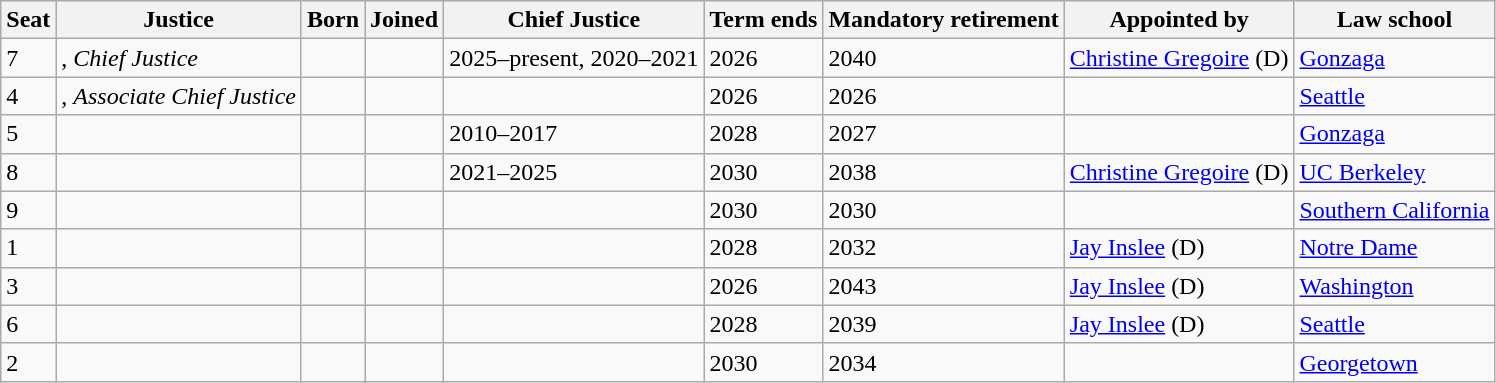<table class="wikitable sortable">
<tr>
<th>Seat</th>
<th>Justice</th>
<th>Born</th>
<th>Joined</th>
<th>Chief Justice</th>
<th>Term ends</th>
<th>Mandatory retirement</th>
<th>Appointed by</th>
<th>Law school</th>
</tr>
<tr>
<td>7</td>
<td>, <em>Chief Justice</em></td>
<td></td>
<td></td>
<td>2025–present, 2020–2021</td>
<td>2026</td>
<td>2040</td>
<td><a href='#'>Christine Gregoire</a> (D)</td>
<td><a href='#'>Gonzaga</a></td>
</tr>
<tr>
<td>4</td>
<td>, <em>Associate Chief Justice</em></td>
<td></td>
<td></td>
<td align="center"></td>
<td>2026</td>
<td>2026</td>
<td></td>
<td><a href='#'>Seattle</a></td>
</tr>
<tr>
<td>5</td>
<td></td>
<td></td>
<td></td>
<td>2010–2017</td>
<td>2028</td>
<td>2027</td>
<td></td>
<td><a href='#'>Gonzaga</a></td>
</tr>
<tr>
<td>8</td>
<td></td>
<td></td>
<td></td>
<td>2021–2025</td>
<td>2030</td>
<td>2038</td>
<td><a href='#'>Christine Gregoire</a> (D)</td>
<td><a href='#'>UC Berkeley</a></td>
</tr>
<tr>
<td>9</td>
<td></td>
<td></td>
<td></td>
<td align="center"></td>
<td>2030</td>
<td>2030</td>
<td></td>
<td><a href='#'>Southern California</a></td>
</tr>
<tr>
<td>1</td>
<td></td>
<td></td>
<td></td>
<td align="center"></td>
<td>2028</td>
<td>2032</td>
<td><a href='#'>Jay Inslee</a> (D)</td>
<td><a href='#'>Notre Dame</a></td>
</tr>
<tr>
<td>3</td>
<td></td>
<td></td>
<td></td>
<td align="center"></td>
<td>2026</td>
<td>2043</td>
<td><a href='#'>Jay Inslee</a> (D)</td>
<td><a href='#'>Washington</a></td>
</tr>
<tr>
<td>6</td>
<td></td>
<td></td>
<td></td>
<td align="center"></td>
<td>2028</td>
<td>2039</td>
<td><a href='#'>Jay Inslee</a> (D)</td>
<td><a href='#'>Seattle</a></td>
</tr>
<tr>
<td>2</td>
<td></td>
<td></td>
<td></td>
<td align="center"></td>
<td>2030</td>
<td>2034</td>
<td></td>
<td><a href='#'>Georgetown</a></td>
</tr>
</table>
